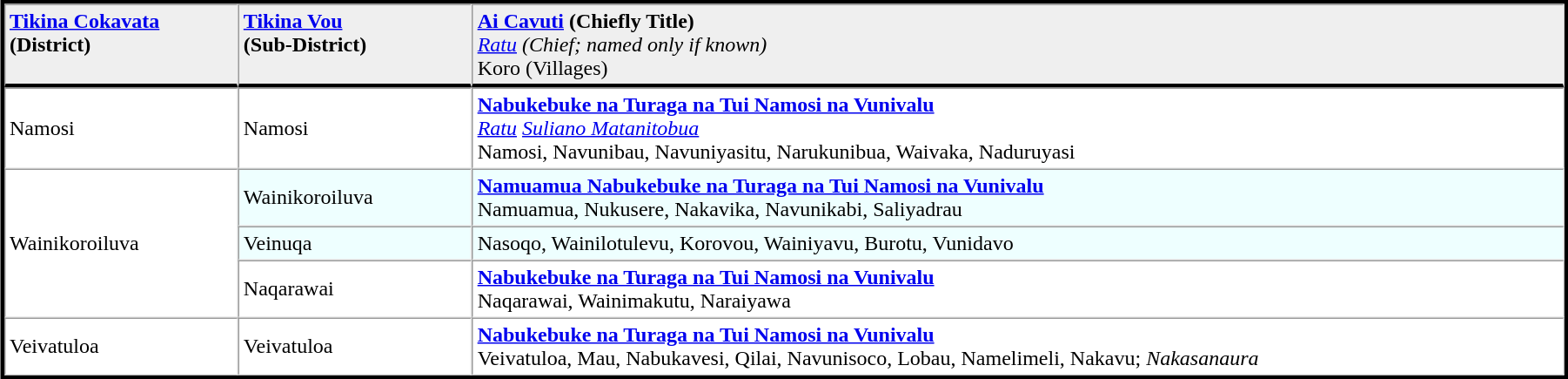<table table width="95%" border="1" align="center" cellpadding=3 cellspacing=0 style="margin:5px; border:3px solid;">
<tr>
<td valign="top" td width="15%" style="border-bottom:3px solid; background:#efefef;"><strong><a href='#'>Tikina Cokavata</a><br>(District)</strong></td>
<td valign="top" td width="15%" style="border-bottom:3px solid; background:#efefef;"><strong><a href='#'>Tikina Vou</a><br>(Sub-District)</strong></td>
<td valign="top" td width="70%" style="border-bottom:3px solid; background:#efefef;"><strong><a href='#'>Ai Cavuti</a> (Chiefly Title)</strong><br><em><a href='#'>Ratu</a> (Chief; named only if known)</em><br>Koro (Villages)</td>
</tr>
<tr>
<td>Namosi</td>
<td>Namosi</td>
<td><strong><a href='#'>Nabukebuke na Turaga na Tui Namosi na Vunivalu</a></strong><br><em><a href='#'>Ratu</a> <a href='#'>Suliano Matanitobua</a></em><br>Namosi, Navunibau, Navuniyasitu, Narukunibua, Waivaka, Naduruyasi</td>
</tr>
<tr>
<td rowspan=3>Wainikoroiluva</td>
<td style="background-color:#eeffff">Wainikoroiluva</td>
<td style="background-color:#eeffff"><strong><a href='#'>Namuamua Nabukebuke na Turaga na Tui Namosi na Vunivalu</a></strong><br>Namuamua, Nukusere, Nakavika, Navunikabi, Saliyadrau</td>
</tr>
<tr>
<td style="background-color:#eeffff">Veinuqa</td>
<td style="background-color:#eeffff">Nasoqo, Wainilotulevu, Korovou, Wainiyavu, Burotu, Vunidavo</td>
</tr>
<tr>
<td>Naqarawai</td>
<td><strong><a href='#'>Nabukebuke na Turaga na Tui Namosi na Vunivalu</a></strong><br>Naqarawai, Wainimakutu, Naraiyawa</td>
</tr>
<tr>
<td>Veivatuloa</td>
<td>Veivatuloa</td>
<td><strong><a href='#'>Nabukebuke na Turaga na Tui Namosi na Vunivalu</a></strong><br>Veivatuloa, Mau, Nabukavesi, Qilai, Navunisoco, Lobau, Namelimeli, Nakavu; <em>Nakasanaura</em></td>
</tr>
</table>
